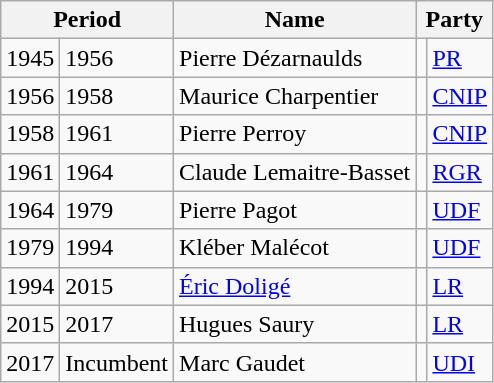<table class="wikitable">
<tr>
<th colspan="2">Period</th>
<th>Name</th>
<th colspan="2">Party</th>
</tr>
<tr>
<td>1945</td>
<td>1956</td>
<td>Pierre Dézarnaulds</td>
<td></td>
<td><a href='#'>PR</a></td>
</tr>
<tr>
<td>1956</td>
<td>1958</td>
<td>Maurice Charpentier</td>
<td></td>
<td><a href='#'>CNIP</a></td>
</tr>
<tr>
<td>1958</td>
<td>1961</td>
<td>Pierre Perroy</td>
<td></td>
<td><a href='#'>CNIP</a></td>
</tr>
<tr>
<td>1961</td>
<td>1964</td>
<td>Claude Lemaitre-Basset</td>
<td></td>
<td><a href='#'>RGR</a></td>
</tr>
<tr>
<td>1964</td>
<td>1979</td>
<td>Pierre Pagot</td>
<td></td>
<td><a href='#'>UDF</a></td>
</tr>
<tr>
<td>1979</td>
<td>1994</td>
<td>Kléber Malécot</td>
<td></td>
<td><a href='#'>UDF</a></td>
</tr>
<tr>
<td>1994</td>
<td>2015</td>
<td><a href='#'>Éric Doligé</a></td>
<td></td>
<td><a href='#'>LR</a></td>
</tr>
<tr>
<td>2015</td>
<td>2017</td>
<td>Hugues Saury</td>
<td></td>
<td><a href='#'>LR</a></td>
</tr>
<tr>
<td>2017</td>
<td>Incumbent</td>
<td>Marc Gaudet</td>
<td></td>
<td><a href='#'>UDI</a></td>
</tr>
</table>
